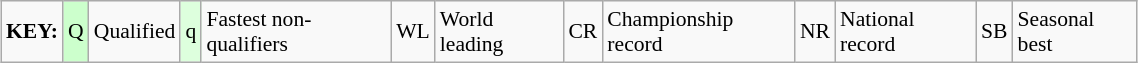<table class="wikitable" style="margin:0.5em auto; font-size:90%;position:relative;" width=60%>
<tr>
<td><strong>KEY:</strong></td>
<td bgcolor=ccffcc align=center>Q</td>
<td>Qualified</td>
<td bgcolor=ddffdd align=center>q</td>
<td>Fastest non-qualifiers</td>
<td align=center>WL</td>
<td>World leading</td>
<td align=center>CR</td>
<td>Championship record</td>
<td align=center>NR</td>
<td>National record</td>
<td align=center>SB</td>
<td>Seasonal best</td>
</tr>
</table>
